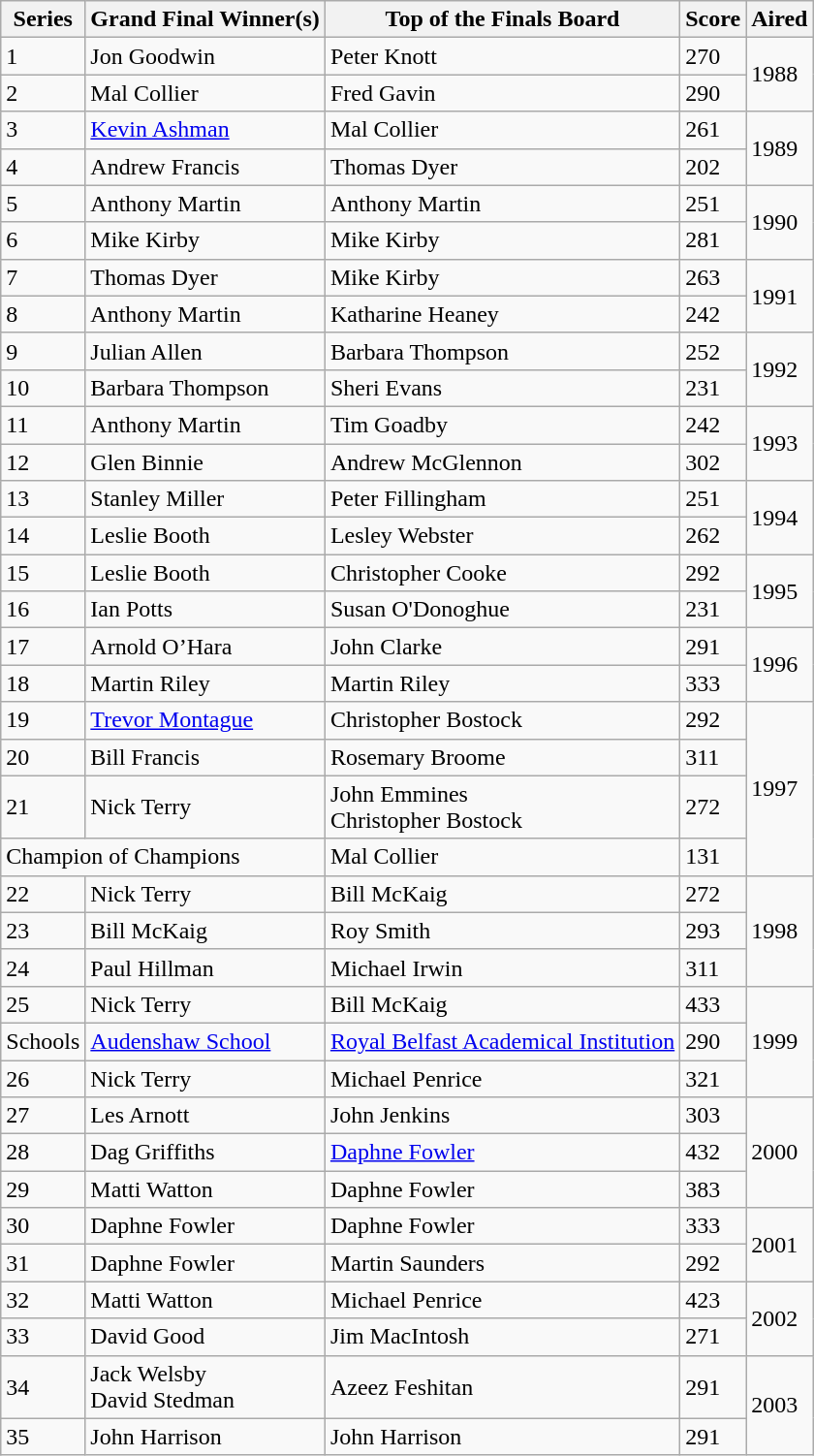<table class=wikitable>
<tr>
<th>Series</th>
<th>Grand Final Winner(s)</th>
<th>Top of the Finals Board</th>
<th>Score</th>
<th>Aired</th>
</tr>
<tr>
<td>1</td>
<td>Jon Goodwin</td>
<td>Peter Knott</td>
<td>270</td>
<td rowspan="2">1988</td>
</tr>
<tr>
<td>2</td>
<td>Mal Collier</td>
<td>Fred Gavin</td>
<td>290</td>
</tr>
<tr>
<td>3</td>
<td><a href='#'>Kevin Ashman</a></td>
<td>Mal Collier</td>
<td>261</td>
<td rowspan="2">1989</td>
</tr>
<tr>
<td>4</td>
<td>Andrew Francis</td>
<td>Thomas Dyer</td>
<td>202</td>
</tr>
<tr>
<td>5</td>
<td>Anthony Martin</td>
<td>Anthony Martin</td>
<td>251</td>
<td rowspan="2">1990</td>
</tr>
<tr>
<td>6</td>
<td>Mike Kirby</td>
<td>Mike Kirby</td>
<td>281</td>
</tr>
<tr>
<td>7</td>
<td>Thomas Dyer</td>
<td>Mike Kirby</td>
<td>263</td>
<td rowspan="2">1991</td>
</tr>
<tr>
<td>8</td>
<td>Anthony Martin</td>
<td>Katharine Heaney</td>
<td>242</td>
</tr>
<tr>
<td>9</td>
<td>Julian Allen</td>
<td>Barbara Thompson</td>
<td>252</td>
<td rowspan="2">1992</td>
</tr>
<tr>
<td>10</td>
<td>Barbara Thompson</td>
<td>Sheri Evans</td>
<td>231</td>
</tr>
<tr>
<td>11</td>
<td>Anthony Martin</td>
<td>Tim Goadby</td>
<td>242</td>
<td rowspan="2">1993</td>
</tr>
<tr>
<td>12</td>
<td>Glen Binnie</td>
<td>Andrew McGlennon</td>
<td>302</td>
</tr>
<tr>
<td>13</td>
<td>Stanley Miller</td>
<td>Peter Fillingham</td>
<td>251</td>
<td rowspan="2">1994</td>
</tr>
<tr>
<td>14</td>
<td>Leslie Booth</td>
<td>Lesley Webster</td>
<td>262</td>
</tr>
<tr>
<td>15</td>
<td>Leslie Booth</td>
<td>Christopher Cooke</td>
<td>292</td>
<td rowspan="2">1995</td>
</tr>
<tr>
<td>16</td>
<td>Ian Potts</td>
<td>Susan O'Donoghue</td>
<td>231</td>
</tr>
<tr>
<td>17</td>
<td>Arnold O’Hara</td>
<td>John Clarke</td>
<td>291</td>
<td rowspan="2">1996</td>
</tr>
<tr>
<td>18</td>
<td>Martin Riley</td>
<td>Martin Riley</td>
<td>333</td>
</tr>
<tr>
<td>19</td>
<td><a href='#'>Trevor Montague</a></td>
<td>Christopher Bostock</td>
<td>292</td>
<td rowspan="4">1997</td>
</tr>
<tr>
<td>20</td>
<td>Bill Francis</td>
<td>Rosemary Broome</td>
<td>311</td>
</tr>
<tr>
<td>21</td>
<td>Nick Terry</td>
<td>John Emmines <br> Christopher Bostock</td>
<td>272</td>
</tr>
<tr>
<td colspan="2">Champion of Champions</td>
<td>Mal Collier</td>
<td>131</td>
</tr>
<tr>
<td>22</td>
<td>Nick Terry</td>
<td>Bill McKaig</td>
<td>272</td>
<td rowspan="3">1998</td>
</tr>
<tr>
<td>23</td>
<td>Bill McKaig</td>
<td>Roy Smith</td>
<td>293</td>
</tr>
<tr>
<td>24</td>
<td>Paul Hillman</td>
<td>Michael Irwin</td>
<td>311</td>
</tr>
<tr>
<td>25</td>
<td>Nick Terry</td>
<td>Bill McKaig</td>
<td>433</td>
<td rowspan="3">1999</td>
</tr>
<tr>
<td>Schools</td>
<td><a href='#'>Audenshaw School</a></td>
<td><a href='#'>Royal Belfast Academical Institution</a></td>
<td>290</td>
</tr>
<tr>
<td>26</td>
<td>Nick Terry</td>
<td>Michael Penrice</td>
<td>321</td>
</tr>
<tr>
<td>27</td>
<td>Les Arnott</td>
<td>John Jenkins</td>
<td>303</td>
<td rowspan="3">2000</td>
</tr>
<tr>
<td>28</td>
<td>Dag Griffiths</td>
<td><a href='#'>Daphne Fowler</a></td>
<td>432</td>
</tr>
<tr>
<td>29</td>
<td>Matti Watton</td>
<td>Daphne Fowler</td>
<td>383</td>
</tr>
<tr>
<td>30</td>
<td>Daphne Fowler</td>
<td>Daphne Fowler</td>
<td>333</td>
<td rowspan="2">2001</td>
</tr>
<tr>
<td>31</td>
<td>Daphne Fowler</td>
<td>Martin Saunders</td>
<td>292</td>
</tr>
<tr>
<td>32</td>
<td>Matti Watton</td>
<td>Michael Penrice</td>
<td>423</td>
<td rowspan="2">2002</td>
</tr>
<tr>
<td>33</td>
<td>David Good</td>
<td>Jim MacIntosh</td>
<td>271</td>
</tr>
<tr>
<td>34</td>
<td>Jack Welsby <br> David Stedman</td>
<td>Azeez Feshitan</td>
<td>291</td>
<td rowspan="2">2003</td>
</tr>
<tr>
<td>35</td>
<td>John Harrison</td>
<td>John Harrison</td>
<td>291</td>
</tr>
</table>
